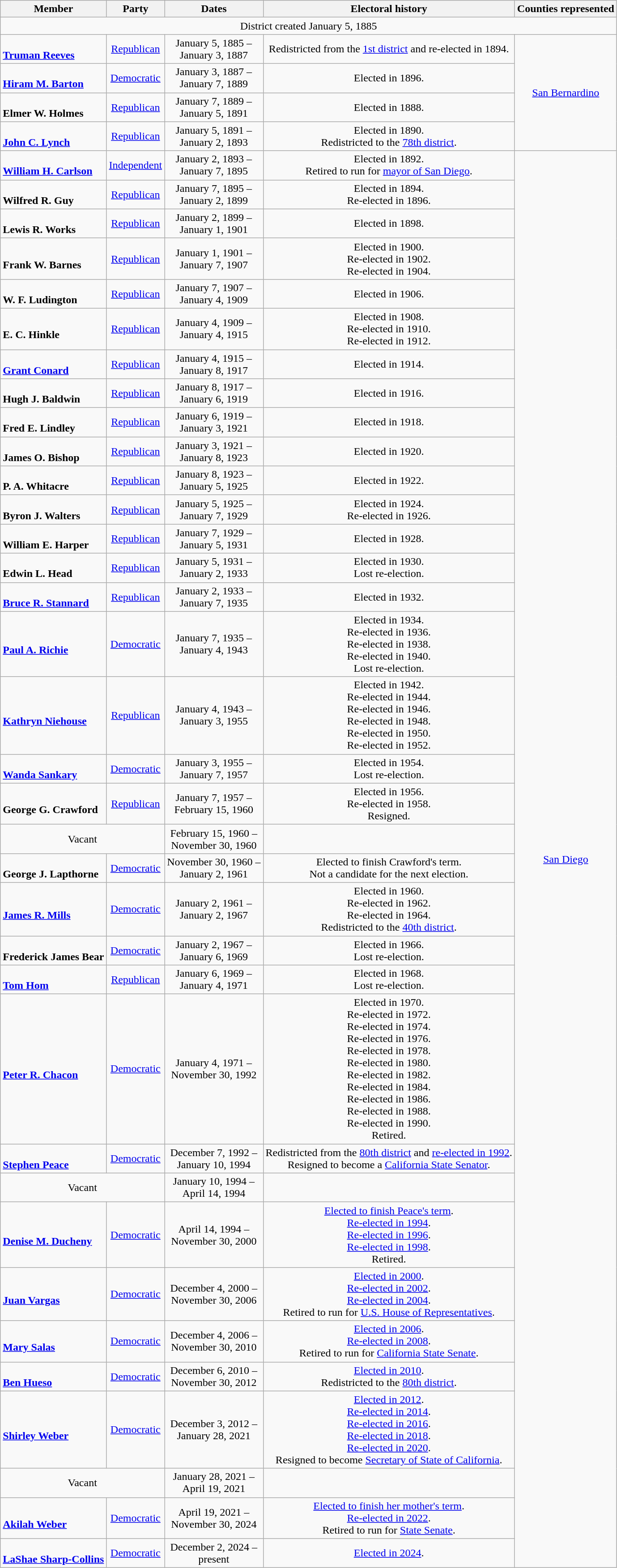<table class=wikitable style="text-align:center">
<tr>
<th>Member</th>
<th>Party</th>
<th>Dates</th>
<th>Electoral history</th>
<th>Counties represented</th>
</tr>
<tr>
<td colspan=5>District created January 5, 1885</td>
</tr>
<tr>
<td align=left> <br> <strong><a href='#'>Truman Reeves</a></strong> <br> </td>
<td><a href='#'>Republican</a></td>
<td>January 5, 1885 – <br> January 3, 1887</td>
<td>Redistricted from the <a href='#'>1st district</a> and re-elected in 1894. <br> </td>
<td rowspan="4"><a href='#'>San Bernardino</a></td>
</tr>
<tr>
<td align=left><br> <strong><a href='#'>Hiram M. Barton</a></strong> <br> </td>
<td><a href='#'>Democratic</a></td>
<td>January 3, 1887 – <br> January 7, 1889</td>
<td>Elected in 1896. <br> </td>
</tr>
<tr>
<td align=left> <br> <strong>Elmer W. Holmes</strong><br> </td>
<td><a href='#'>Republican</a></td>
<td>January 7, 1889 – <br> January 5, 1891</td>
<td>Elected in 1888. <br>  </td>
</tr>
<tr>
<td align=left> <br> <strong><a href='#'>John C. Lynch</a></strong> <br> </td>
<td><a href='#'>Republican</a></td>
<td>January 5, 1891 – <br> January 2, 1893</td>
<td>Elected in 1890. <br> Redistricted to the <a href='#'>78th district</a>.</td>
</tr>
<tr>
<td align=left> <br> <strong><a href='#'>William H. Carlson</a></strong><br> </td>
<td><a href='#'>Independent</a></td>
<td>January 2, 1893 – <br> January 7, 1895</td>
<td>Elected in 1892. <br> Retired to run for <a href='#'>mayor of San Diego</a>.</td>
<td rowspan="35"><a href='#'>San Diego</a></td>
</tr>
<tr>
<td align=left><br> <strong>Wilfred R. Guy</strong><br> </td>
<td><a href='#'>Republican</a></td>
<td>January 7, 1895 – <br> January 2, 1899</td>
<td>Elected in 1894. <br> Re-elected in 1896. <br> </td>
</tr>
<tr>
<td align=left> <br> <strong>Lewis R. Works</strong><br> </td>
<td><a href='#'>Republican</a></td>
<td>January 2, 1899 – <br> January 1, 1901</td>
<td>Elected in 1898. <br> </td>
</tr>
<tr>
<td align=left> <br> <strong>Frank W. Barnes</strong><br> </td>
<td><a href='#'>Republican</a></td>
<td>January 1, 1901 – <br> January 7, 1907</td>
<td>Elected in 1900. <br> Re-elected in 1902. <br> Re-elected in 1904. <br></td>
</tr>
<tr>
<td align=left> <br> <strong>W. F. Ludington</strong><br> </td>
<td><a href='#'>Republican</a></td>
<td>January 7, 1907 – <br> January 4, 1909</td>
<td>Elected in 1906. <br></td>
</tr>
<tr>
<td align=left> <br> <strong>E. C. Hinkle</strong><br> </td>
<td><a href='#'>Republican</a></td>
<td>January 4, 1909 – <br> January 4, 1915</td>
<td>Elected in 1908. <br> Re-elected in 1910. <br> Re-elected in 1912. <br> </td>
</tr>
<tr>
<td align=left> <br> <strong><a href='#'>Grant Conard</a></strong><br> </td>
<td><a href='#'>Republican</a></td>
<td>January 4, 1915 – <br> January 8, 1917</td>
<td>Elected in 1914. <br> </td>
</tr>
<tr>
<td align=left> <br> <strong>Hugh J. Baldwin</strong><br> </td>
<td><a href='#'>Republican</a></td>
<td>January 8, 1917 – <br> January 6, 1919</td>
<td>Elected in 1916. <br> </td>
</tr>
<tr>
<td align=left><br> <strong>Fred E. Lindley</strong><br> </td>
<td><a href='#'>Republican</a></td>
<td>January 6, 1919 – <br> January 3, 1921</td>
<td>Elected in 1918. <br> </td>
</tr>
<tr>
<td align=left><br> <strong>James O. Bishop</strong><br> </td>
<td><a href='#'>Republican</a></td>
<td>January 3, 1921 – <br> January 8, 1923</td>
<td>Elected in 1920. <br> </td>
</tr>
<tr>
<td align=left> <br> <strong>P. A. Whitacre</strong><br> </td>
<td><a href='#'>Republican</a></td>
<td>January 8, 1923 – <br> January 5, 1925</td>
<td>Elected in 1922. <br> </td>
</tr>
<tr>
<td align=left><br> <strong>Byron J. Walters</strong><br> </td>
<td><a href='#'>Republican</a></td>
<td>January 5, 1925 – <br> January 7, 1929</td>
<td>Elected in 1924. <br> Re-elected in 1926. <br> </td>
</tr>
<tr>
<td align=left> <br> <strong>William E. Harper</strong><br> </td>
<td><a href='#'>Republican</a></td>
<td>January 7, 1929 – <br> January 5, 1931</td>
<td>Elected in 1928. <br> </td>
</tr>
<tr>
<td align=left> <br> <strong>Edwin L. Head</strong><br> </td>
<td><a href='#'>Republican</a></td>
<td>January 5, 1931 – <br> January 2, 1933</td>
<td>Elected in 1930. <br>  Lost re-election.</td>
</tr>
<tr>
<td align=left><br> <strong><a href='#'>Bruce R. Stannard</a></strong><br> </td>
<td><a href='#'>Republican</a></td>
<td>January 2, 1933 – <br> January 7, 1935</td>
<td>Elected in 1932. <br> </td>
</tr>
<tr>
<td align=left> <br> <strong><a href='#'>Paul A. Richie</a></strong><br> </td>
<td><a href='#'>Democratic</a></td>
<td>January 7, 1935 – <br> January 4, 1943</td>
<td>Elected in 1934. <br> Re-elected in 1936. <br> Re-elected in 1938. <br> Re-elected in 1940. <br> Lost re-election.</td>
</tr>
<tr>
<td align=left> <br> <strong><a href='#'>Kathryn Niehouse</a></strong><br> </td>
<td><a href='#'>Republican</a></td>
<td>January 4, 1943 – <br> January 3, 1955</td>
<td>Elected in 1942. <br> Re-elected in 1944. <br> Re-elected in 1946. <br> Re-elected in 1948. <br> Re-elected in 1950. <br> Re-elected in 1952. <br> </td>
</tr>
<tr>
<td align=left><br> <strong><a href='#'>Wanda Sankary</a></strong><br> </td>
<td><a href='#'>Democratic</a></td>
<td>January 3, 1955 – <br> January 7, 1957</td>
<td>Elected in 1954. <br> Lost re-election.</td>
</tr>
<tr>
<td align=left> <br> <strong>George G. Crawford</strong><br> </td>
<td><a href='#'>Republican</a></td>
<td>January 7, 1957 – <br> February 15, 1960</td>
<td>Elected in 1956. <br> Re-elected in 1958. <br> Resigned.</td>
</tr>
<tr>
<td colspan="2">Vacant</td>
<td>February 15, 1960 – <br> November 30, 1960</td>
<td></td>
</tr>
<tr>
<td align=left><br> <strong>George J. Lapthorne</strong><br> </td>
<td><a href='#'>Democratic</a></td>
<td>November 30, 1960 – <br> January 2, 1961</td>
<td>Elected to finish Crawford's term. <br> Not a candidate for the next election.</td>
</tr>
<tr>
<td align=left> <br> <strong><a href='#'>James R. Mills</a></strong> <br> </td>
<td><a href='#'>Democratic</a></td>
<td>January 2, 1961 – <br> January 2, 1967</td>
<td>Elected in 1960. <br> Re-elected in 1962. <br> Re-elected in 1964. <br> Redistricted to the <a href='#'>40th district</a>.</td>
</tr>
<tr>
<td align=left> <br> <strong>Frederick James Bear</strong><br> </td>
<td><a href='#'>Democratic</a></td>
<td>January 2, 1967 – <br> January 6, 1969</td>
<td>Elected in 1966. <br> Lost re-election.</td>
</tr>
<tr>
<td align=left> <br> <strong><a href='#'>Tom Hom</a></strong> <br> </td>
<td><a href='#'>Republican</a></td>
<td>January 6, 1969 – <br> January 4, 1971</td>
<td>Elected in 1968. <br> Lost re-election.</td>
</tr>
<tr>
<td align=left> <br> <strong><a href='#'>Peter R. Chacon</a></strong><br> </td>
<td><a href='#'>Democratic</a></td>
<td>January 4, 1971 – <br> November 30, 1992</td>
<td>Elected in 1970. <br> Re-elected in 1972. <br> Re-elected in 1974. <br> Re-elected in 1976. <br> Re-elected in 1978. <br> Re-elected in 1980. <br> Re-elected in 1982. <br> Re-elected in 1984. <br> Re-elected in 1986. <br> Re-elected in 1988. <br> Re-elected in 1990. <br> Retired.</td>
</tr>
<tr>
<td align=left> <br> <strong><a href='#'>Stephen Peace</a></strong> <br> </td>
<td><a href='#'>Democratic</a></td>
<td>December 7, 1992 – <br> January 10, 1994</td>
<td>Redistricted from the <a href='#'>80th district</a> and <a href='#'>re-elected in 1992</a>. <br>Resigned to become a <a href='#'>California State Senator</a>.</td>
</tr>
<tr>
<td colspan="2">Vacant</td>
<td>January 10, 1994 – <br> April 14, 1994</td>
<td></td>
</tr>
<tr>
<td align=left> <br> <strong><a href='#'>Denise M. Ducheny</a></strong> <br> </td>
<td><a href='#'>Democratic</a></td>
<td>April 14, 1994 – <br> November 30, 2000</td>
<td><a href='#'>Elected to finish Peace's term</a>. <br> <a href='#'>Re-elected in 1994</a>. <br> <a href='#'>Re-elected in 1996</a>. <br> <a href='#'>Re-elected in 1998</a>. <br> Retired.</td>
</tr>
<tr>
<td align=left> <br> <strong><a href='#'>Juan Vargas</a></strong> <br> </td>
<td><a href='#'>Democratic</a></td>
<td>December 4, 2000 – <br> November 30, 2006</td>
<td><a href='#'>Elected in 2000</a>. <br> <a href='#'>Re-elected in 2002</a>. <br> <a href='#'>Re-elected in 2004</a>. <br> Retired to run for <a href='#'>U.S. House of Representatives</a>.</td>
</tr>
<tr>
<td align=left> <br> <strong><a href='#'>Mary Salas</a></strong> <br> </td>
<td><a href='#'>Democratic</a></td>
<td>December 4, 2006 – <br> November 30, 2010</td>
<td><a href='#'>Elected in 2006</a>. <br> <a href='#'>Re-elected in 2008</a>. <br> Retired to run for <a href='#'>California State Senate</a>.</td>
</tr>
<tr>
<td align=left> <br> <strong><a href='#'>Ben Hueso</a></strong> <br> </td>
<td><a href='#'>Democratic</a></td>
<td>December 6, 2010 – <br> November 30, 2012</td>
<td><a href='#'>Elected in 2010</a>. <br> Redistricted to the <a href='#'>80th district</a>.</td>
</tr>
<tr>
<td align=left> <br> <strong><a href='#'>Shirley Weber</a></strong> <br> </td>
<td><a href='#'>Democratic</a></td>
<td>December 3, 2012 – <br> January 28, 2021</td>
<td><a href='#'>Elected in 2012</a>. <br> <a href='#'>Re-elected in 2014</a>. <br> <a href='#'>Re-elected in 2016</a>. <br> <a href='#'>Re-elected in 2018</a>. <br> <a href='#'>Re-elected in 2020</a>. <br> Resigned to become <a href='#'>Secretary of State of California</a>.</td>
</tr>
<tr>
<td colspan="2">Vacant</td>
<td>January 28, 2021 – <br> April 19, 2021</td>
<td></td>
</tr>
<tr>
<td align=left> <br> <strong><a href='#'>Akilah Weber</a></strong> <br> </td>
<td><a href='#'>Democratic</a></td>
<td>April 19, 2021 –<br> November 30, 2024</td>
<td><a href='#'>Elected to finish her mother's term</a>. <br> <a href='#'>Re-elected in 2022</a>. <br> Retired to run for <a href='#'>State Senate</a>.</td>
</tr>
<tr>
<td align=left> <br> <strong><a href='#'>LaShae Sharp-Collins</a></strong> <br> </td>
<td><a href='#'>Democratic</a></td>
<td>December 2, 2024 – <br> present</td>
<td><a href='#'>Elected in 2024</a>.</td>
</tr>
</table>
